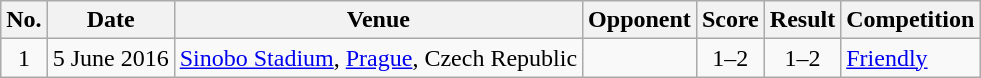<table class="wikitable sortable">
<tr>
<th scope="col">No.</th>
<th scope="col">Date</th>
<th scope="col">Venue</th>
<th scope="col">Opponent</th>
<th scope="col">Score</th>
<th scope="col">Result</th>
<th scope="col">Competition</th>
</tr>
<tr>
<td style="text-align:center">1</td>
<td>5 June 2016</td>
<td><a href='#'>Sinobo Stadium</a>, <a href='#'>Prague</a>, Czech Republic</td>
<td></td>
<td style="text-align:center">1–2</td>
<td style="text-align:center">1–2</td>
<td><a href='#'>Friendly</a></td>
</tr>
</table>
